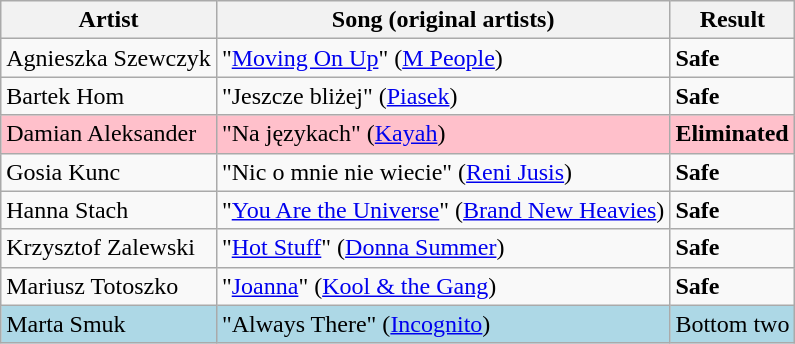<table class=wikitable>
<tr>
<th>Artist</th>
<th>Song (original artists)</th>
<th>Result</th>
</tr>
<tr>
<td>Agnieszka Szewczyk</td>
<td>"<a href='#'>Moving On Up</a>" (<a href='#'>M People</a>)</td>
<td><strong>Safe</strong></td>
</tr>
<tr>
<td>Bartek Hom</td>
<td>"Jeszcze bliżej" (<a href='#'>Piasek</a>)</td>
<td><strong>Safe</strong></td>
</tr>
<tr style="background:pink;">
<td>Damian Aleksander</td>
<td>"Na językach" (<a href='#'>Kayah</a>)</td>
<td><strong>Eliminated</strong></td>
</tr>
<tr>
<td>Gosia Kunc</td>
<td>"Nic o mnie nie wiecie" (<a href='#'>Reni Jusis</a>)</td>
<td><strong>Safe</strong></td>
</tr>
<tr>
<td>Hanna Stach</td>
<td>"<a href='#'>You Are the Universe</a>" (<a href='#'>Brand New Heavies</a>)</td>
<td><strong>Safe</strong></td>
</tr>
<tr>
<td>Krzysztof Zalewski</td>
<td>"<a href='#'>Hot Stuff</a>" (<a href='#'>Donna Summer</a>)</td>
<td><strong>Safe</strong></td>
</tr>
<tr>
<td>Mariusz Totoszko</td>
<td>"<a href='#'>Joanna</a>" (<a href='#'>Kool & the Gang</a>)</td>
<td><strong>Safe</strong></td>
</tr>
<tr style="background:lightblue;">
<td>Marta Smuk</td>
<td>"Always There" (<a href='#'>Incognito</a>)</td>
<td>Bottom two</td>
</tr>
</table>
